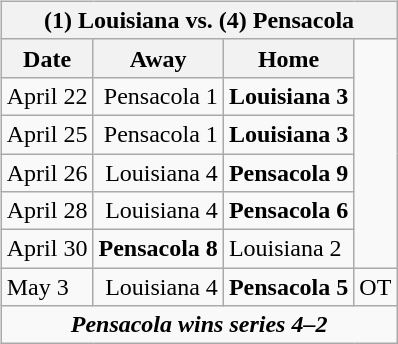<table cellspacing="10">
<tr>
<td valign="top"><br><table class="wikitable">
<tr>
<th bgcolor="#DDDDDD" colspan="4">(1) Louisiana vs. (4) Pensacola</th>
</tr>
<tr>
<th>Date</th>
<th>Away</th>
<th>Home</th>
</tr>
<tr>
<td>April 22</td>
<td align="right">Pensacola 1</td>
<td><strong>Louisiana 3</strong></td>
</tr>
<tr>
<td>April 25</td>
<td align="right">Pensacola 1</td>
<td><strong>Louisiana 3</strong></td>
</tr>
<tr>
<td>April 26</td>
<td align="right">Louisiana 4</td>
<td><strong>Pensacola 9</strong></td>
</tr>
<tr>
<td>April 28</td>
<td align="right">Louisiana 4</td>
<td><strong>Pensacola 6</strong></td>
</tr>
<tr>
<td>April 30</td>
<td align="right"><strong>Pensacola 8</strong></td>
<td>Louisiana 2</td>
</tr>
<tr>
<td>May 3</td>
<td align="right">Louisiana 4</td>
<td><strong>Pensacola 5</strong></td>
<td>OT</td>
</tr>
<tr align="center">
<td colspan="4"><strong><em>Pensacola wins series 4–2</em></strong></td>
</tr>
</table>
</td>
</tr>
</table>
